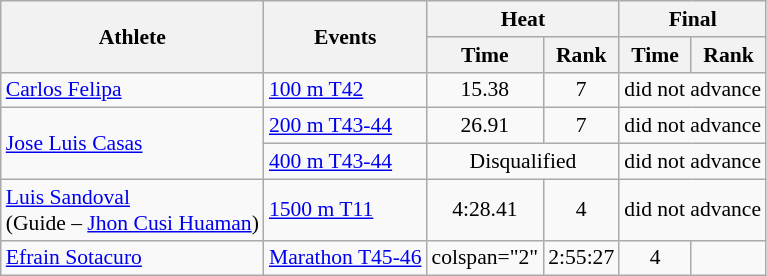<table class=wikitable style="font-size:90%">
<tr>
<th rowspan="2">Athlete</th>
<th rowspan="2">Events</th>
<th colspan="2">Heat</th>
<th colspan="2">Final</th>
</tr>
<tr>
<th>Time</th>
<th>Rank</th>
<th>Time</th>
<th>Rank</th>
</tr>
<tr align=center>
<td align=left><a href='#'>Carlos Felipa</a></td>
<td align=left><a href='#'>100 m T42</a></td>
<td>15.38</td>
<td>7</td>
<td colspan=2>did not advance</td>
</tr>
<tr align=center>
<td align=left rowspan=2><a href='#'>Jose Luis Casas</a></td>
<td align=left><a href='#'>200 m T43-44</a></td>
<td>26.91</td>
<td>7</td>
<td colspan=2>did not advance</td>
</tr>
<tr align=center>
<td align=left><a href='#'>400 m T43-44</a></td>
<td colspan=2>Disqualified</td>
<td colspan=2>did not advance</td>
</tr>
<tr align=center>
<td align=left><a href='#'>Luis Sandoval</a><br>(Guide – <a href='#'>Jhon Cusi Huaman</a>)</td>
<td align=left><a href='#'>1500 m T11</a></td>
<td>4:28.41</td>
<td>4</td>
<td colspan=2>did not advance</td>
</tr>
<tr align=center>
<td align=left><a href='#'>Efrain Sotacuro</a></td>
<td align=left><a href='#'>Marathon T45-46</a></td>
<td>colspan="2" </td>
<td>2:55:27</td>
<td>4</td>
</tr>
</table>
